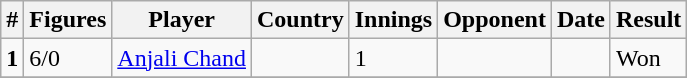<table class="wikitable"  style="font-size:100%"  width:"100%">
<tr>
<th>#</th>
<th>Figures</th>
<th>Player</th>
<th>Country</th>
<th>Innings</th>
<th>Opponent</th>
<th>Date</th>
<th>Result</th>
</tr>
<tr>
<td><strong>1</strong></td>
<td>6/0</td>
<td><a href='#'>Anjali Chand</a></td>
<td></td>
<td>1</td>
<td></td>
<td></td>
<td>Won</td>
</tr>
<tr>
</tr>
</table>
